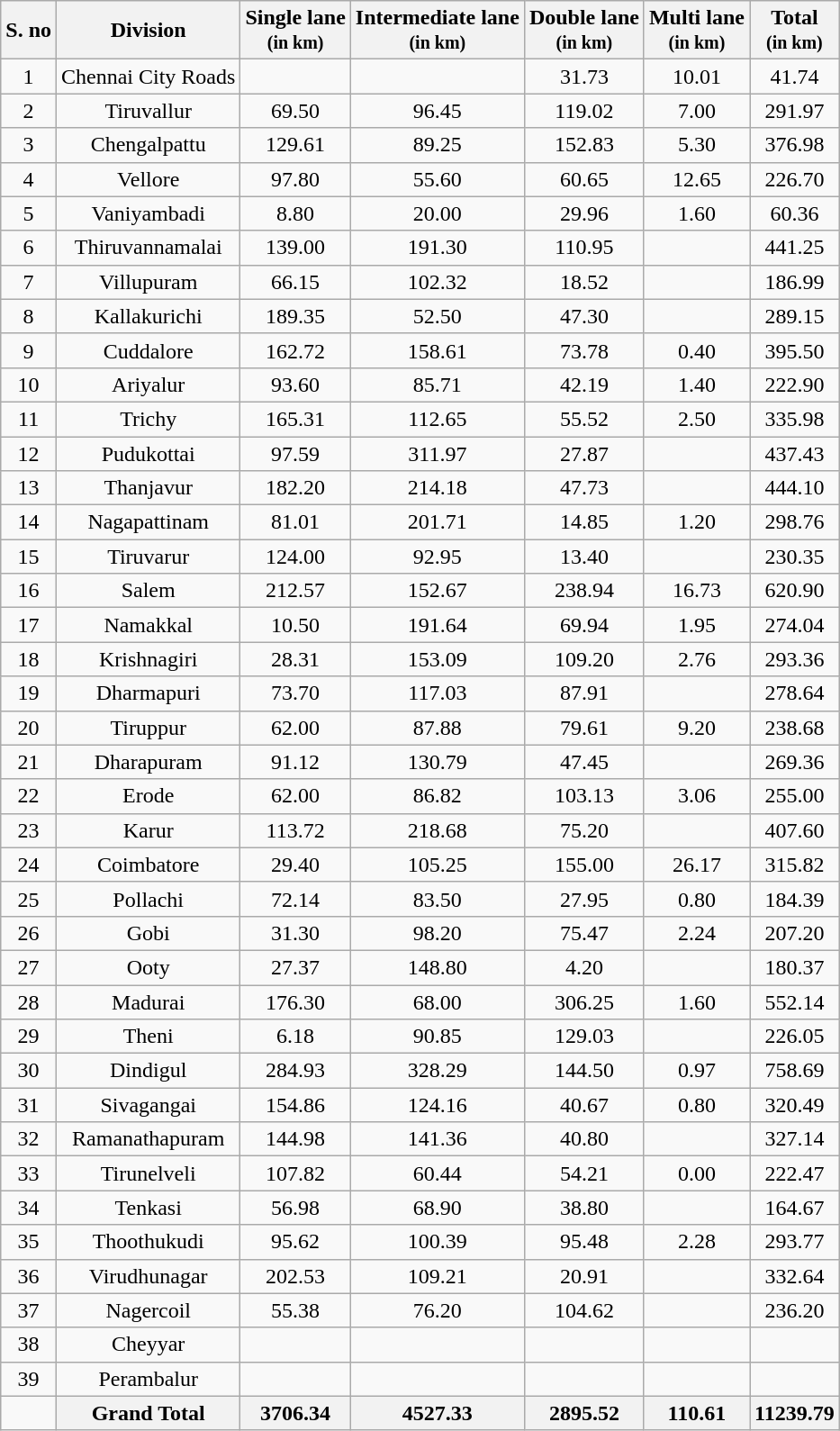<table class="wikitable sortable" style="text-align: center; vertical-align: center;">
<tr>
<th>S. no</th>
<th>Division</th>
<th>Single lane <br> <small> (in km)</small></th>
<th>Intermediate lane<br><small> (in km)</small></th>
<th>Double lane<br> <small> (in km)</small></th>
<th>Multi lane<br> <small> (in km)</small></th>
<th>Total<br> <small> (in km)</small></th>
</tr>
<tr>
<td>1</td>
<td>Chennai City Roads</td>
<td></td>
<td></td>
<td>31.73</td>
<td>10.01</td>
<td>41.74</td>
</tr>
<tr>
<td>2</td>
<td>Tiruvallur</td>
<td>69.50</td>
<td>96.45</td>
<td>119.02</td>
<td>7.00</td>
<td>291.97</td>
</tr>
<tr>
<td>3</td>
<td>Chengalpattu</td>
<td>129.61</td>
<td>89.25</td>
<td>152.83</td>
<td>5.30</td>
<td>376.98</td>
</tr>
<tr>
<td>4</td>
<td>Vellore</td>
<td>97.80</td>
<td>55.60</td>
<td>60.65</td>
<td>12.65</td>
<td>226.70</td>
</tr>
<tr>
<td>5</td>
<td>Vaniyambadi</td>
<td>8.80</td>
<td>20.00</td>
<td>29.96</td>
<td>1.60</td>
<td>60.36</td>
</tr>
<tr>
<td>6</td>
<td>Thiruvannamalai</td>
<td>139.00</td>
<td>191.30</td>
<td>110.95</td>
<td></td>
<td>441.25</td>
</tr>
<tr>
<td>7</td>
<td>Villupuram</td>
<td>66.15</td>
<td>102.32</td>
<td>18.52</td>
<td></td>
<td>186.99</td>
</tr>
<tr>
<td>8</td>
<td>Kallakurichi</td>
<td>189.35</td>
<td>52.50</td>
<td>47.30</td>
<td></td>
<td>289.15</td>
</tr>
<tr>
<td>9</td>
<td>Cuddalore</td>
<td>162.72</td>
<td>158.61</td>
<td>73.78</td>
<td>0.40</td>
<td>395.50</td>
</tr>
<tr>
<td>10</td>
<td>Ariyalur</td>
<td>93.60</td>
<td>85.71</td>
<td>42.19</td>
<td>1.40</td>
<td>222.90</td>
</tr>
<tr>
<td>11</td>
<td>Trichy</td>
<td>165.31</td>
<td>112.65</td>
<td>55.52</td>
<td>2.50</td>
<td>335.98</td>
</tr>
<tr>
<td>12</td>
<td>Pudukottai</td>
<td>97.59</td>
<td>311.97</td>
<td>27.87</td>
<td></td>
<td>437.43</td>
</tr>
<tr>
<td>13</td>
<td>Thanjavur</td>
<td>182.20</td>
<td>214.18</td>
<td>47.73</td>
<td></td>
<td>444.10</td>
</tr>
<tr>
<td>14</td>
<td>Nagapattinam</td>
<td>81.01</td>
<td>201.71</td>
<td>14.85</td>
<td>1.20</td>
<td>298.76</td>
</tr>
<tr>
<td>15</td>
<td>Tiruvarur</td>
<td>124.00</td>
<td>92.95</td>
<td>13.40</td>
<td></td>
<td>230.35</td>
</tr>
<tr>
<td>16</td>
<td>Salem</td>
<td>212.57</td>
<td>152.67</td>
<td>238.94</td>
<td>16.73</td>
<td>620.90</td>
</tr>
<tr>
<td>17</td>
<td>Namakkal</td>
<td>10.50</td>
<td>191.64</td>
<td>69.94</td>
<td>1.95</td>
<td>274.04</td>
</tr>
<tr>
<td>18</td>
<td>Krishnagiri</td>
<td>28.31</td>
<td>153.09</td>
<td>109.20</td>
<td>2.76</td>
<td>293.36</td>
</tr>
<tr>
<td>19</td>
<td>Dharmapuri</td>
<td>73.70</td>
<td>117.03</td>
<td>87.91</td>
<td></td>
<td>278.64</td>
</tr>
<tr>
<td>20</td>
<td>Tiruppur</td>
<td>62.00</td>
<td>87.88</td>
<td>79.61</td>
<td>9.20</td>
<td>238.68</td>
</tr>
<tr>
<td>21</td>
<td>Dharapuram</td>
<td>91.12</td>
<td>130.79</td>
<td>47.45</td>
<td></td>
<td>269.36</td>
</tr>
<tr>
<td>22</td>
<td>Erode</td>
<td>62.00</td>
<td>86.82</td>
<td>103.13</td>
<td>3.06</td>
<td>255.00</td>
</tr>
<tr>
<td>23</td>
<td>Karur</td>
<td>113.72</td>
<td>218.68</td>
<td>75.20</td>
<td></td>
<td>407.60</td>
</tr>
<tr>
<td>24</td>
<td>Coimbatore</td>
<td>29.40</td>
<td>105.25</td>
<td>155.00</td>
<td>26.17</td>
<td>315.82</td>
</tr>
<tr>
<td>25</td>
<td>Pollachi</td>
<td>72.14</td>
<td>83.50</td>
<td>27.95</td>
<td>0.80</td>
<td>184.39</td>
</tr>
<tr>
<td>26</td>
<td>Gobi</td>
<td>31.30</td>
<td>98.20</td>
<td>75.47</td>
<td>2.24</td>
<td>207.20</td>
</tr>
<tr>
<td>27</td>
<td>Ooty</td>
<td>27.37</td>
<td>148.80</td>
<td>4.20</td>
<td></td>
<td>180.37</td>
</tr>
<tr>
<td>28</td>
<td>Madurai</td>
<td>176.30</td>
<td>68.00</td>
<td>306.25</td>
<td>1.60</td>
<td>552.14</td>
</tr>
<tr>
<td>29</td>
<td>Theni</td>
<td>6.18</td>
<td>90.85</td>
<td>129.03</td>
<td></td>
<td>226.05</td>
</tr>
<tr>
<td>30</td>
<td>Dindigul</td>
<td>284.93</td>
<td>328.29</td>
<td>144.50</td>
<td>0.97</td>
<td>758.69</td>
</tr>
<tr>
<td>31</td>
<td>Sivagangai</td>
<td>154.86</td>
<td>124.16</td>
<td>40.67</td>
<td>0.80</td>
<td>320.49</td>
</tr>
<tr>
<td>32</td>
<td>Ramanathapuram</td>
<td>144.98</td>
<td>141.36</td>
<td>40.80</td>
<td></td>
<td>327.14</td>
</tr>
<tr>
<td>33</td>
<td>Tirunelveli</td>
<td>107.82</td>
<td>60.44</td>
<td>54.21</td>
<td>0.00</td>
<td>222.47</td>
</tr>
<tr>
<td>34</td>
<td>Tenkasi</td>
<td>56.98</td>
<td>68.90</td>
<td>38.80</td>
<td></td>
<td>164.67</td>
</tr>
<tr>
<td>35</td>
<td>Thoothukudi</td>
<td>95.62</td>
<td>100.39</td>
<td>95.48</td>
<td>2.28</td>
<td>293.77</td>
</tr>
<tr>
<td>36</td>
<td>Virudhunagar</td>
<td>202.53</td>
<td>109.21</td>
<td>20.91</td>
<td></td>
<td>332.64</td>
</tr>
<tr>
<td>37</td>
<td>Nagercoil</td>
<td>55.38</td>
<td>76.20</td>
<td>104.62</td>
<td></td>
<td>236.20</td>
</tr>
<tr>
<td>38</td>
<td>Cheyyar</td>
<td></td>
<td></td>
<td></td>
<td></td>
<td></td>
</tr>
<tr>
<td>39</td>
<td>Perambalur</td>
<td></td>
<td></td>
<td></td>
<td></td>
<td></td>
</tr>
<tr>
<td></td>
<th>Grand Total</th>
<th>3706.34</th>
<th>4527.33</th>
<th>2895.52</th>
<th>110.61</th>
<th>11239.79</th>
</tr>
</table>
